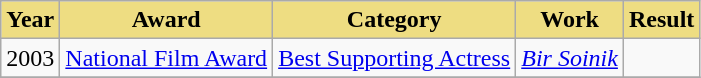<table class="wikitable">
<tr>
<th style="background:#EEDD82;">Year</th>
<th style="background:#EEDD82;">Award</th>
<th style="background:#EEDD82;">Category</th>
<th style="background:#EEDD82;">Work</th>
<th style="background:#EEDD82;">Result</th>
</tr>
<tr>
<td>2003</td>
<td><a href='#'>National Film Award</a></td>
<td><a href='#'>Best Supporting Actress</a></td>
<td><em><a href='#'>Bir Soinik</a></em></td>
<td></td>
</tr>
<tr>
</tr>
</table>
